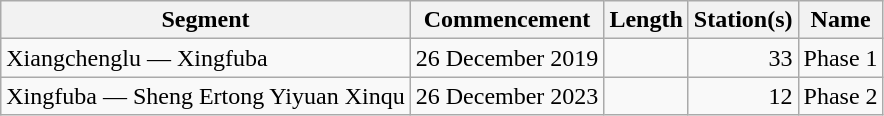<table class="wikitable" style="border-collapse: collapse; text-align: right;">
<tr>
<th>Segment</th>
<th>Commencement</th>
<th>Length</th>
<th>Station(s)</th>
<th>Name</th>
</tr>
<tr>
<td style="text-align: left;">Xiangchenglu — Xingfuba</td>
<td>26 December 2019</td>
<td></td>
<td>33</td>
<td style="text-align: left;">Phase 1</td>
</tr>
<tr>
<td>Xingfuba — Sheng Ertong Yiyuan Xinqu</td>
<td>26 December 2023</td>
<td></td>
<td>12</td>
<td>Phase 2</td>
</tr>
</table>
